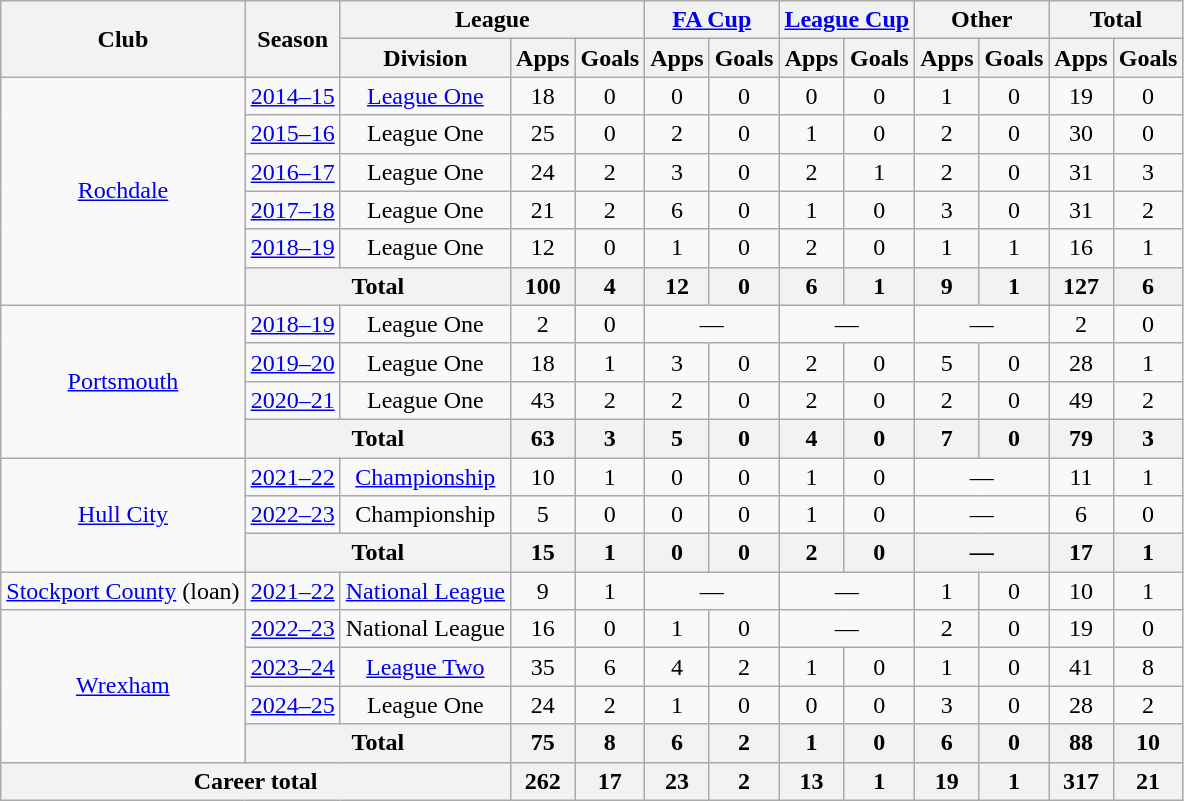<table class="wikitable" style="text-align: center">
<tr>
<th rowspan=2>Club</th>
<th rowspan=2>Season</th>
<th colspan=3>League</th>
<th colspan=2><a href='#'>FA Cup</a></th>
<th colspan=2><a href='#'>League Cup</a></th>
<th colspan=2>Other</th>
<th colspan=2>Total</th>
</tr>
<tr>
<th>Division</th>
<th>Apps</th>
<th>Goals</th>
<th>Apps</th>
<th>Goals</th>
<th>Apps</th>
<th>Goals</th>
<th>Apps</th>
<th>Goals</th>
<th>Apps</th>
<th>Goals</th>
</tr>
<tr>
<td rowspan="6"><a href='#'>Rochdale</a></td>
<td><a href='#'>2014–15</a></td>
<td><a href='#'>League One</a></td>
<td>18</td>
<td>0</td>
<td>0</td>
<td>0</td>
<td>0</td>
<td>0</td>
<td>1</td>
<td>0</td>
<td>19</td>
<td>0</td>
</tr>
<tr>
<td><a href='#'>2015–16</a></td>
<td>League One</td>
<td>25</td>
<td>0</td>
<td>2</td>
<td>0</td>
<td>1</td>
<td>0</td>
<td>2</td>
<td>0</td>
<td>30</td>
<td>0</td>
</tr>
<tr>
<td><a href='#'>2016–17</a></td>
<td>League One</td>
<td>24</td>
<td>2</td>
<td>3</td>
<td>0</td>
<td>2</td>
<td>1</td>
<td>2</td>
<td>0</td>
<td>31</td>
<td>3</td>
</tr>
<tr>
<td><a href='#'>2017–18</a></td>
<td>League One</td>
<td>21</td>
<td>2</td>
<td>6</td>
<td>0</td>
<td>1</td>
<td>0</td>
<td>3</td>
<td>0</td>
<td>31</td>
<td>2</td>
</tr>
<tr>
<td><a href='#'>2018–19</a></td>
<td>League One</td>
<td>12</td>
<td>0</td>
<td>1</td>
<td>0</td>
<td>2</td>
<td>0</td>
<td>1</td>
<td>1</td>
<td>16</td>
<td>1</td>
</tr>
<tr>
<th colspan="2">Total</th>
<th>100</th>
<th>4</th>
<th>12</th>
<th>0</th>
<th>6</th>
<th>1</th>
<th>9</th>
<th>1</th>
<th>127</th>
<th>6</th>
</tr>
<tr>
<td rowspan="4"><a href='#'>Portsmouth</a></td>
<td><a href='#'>2018–19</a></td>
<td>League One</td>
<td>2</td>
<td>0</td>
<td colspan="2">—</td>
<td colspan="2">—</td>
<td colspan="2">—</td>
<td>2</td>
<td>0</td>
</tr>
<tr>
<td><a href='#'>2019–20</a></td>
<td>League One</td>
<td>18</td>
<td>1</td>
<td>3</td>
<td>0</td>
<td>2</td>
<td>0</td>
<td>5</td>
<td>0</td>
<td>28</td>
<td>1</td>
</tr>
<tr>
<td><a href='#'>2020–21</a></td>
<td>League One</td>
<td>43</td>
<td>2</td>
<td>2</td>
<td>0</td>
<td>2</td>
<td>0</td>
<td>2</td>
<td>0</td>
<td>49</td>
<td>2</td>
</tr>
<tr>
<th colspan="2">Total</th>
<th>63</th>
<th>3</th>
<th>5</th>
<th>0</th>
<th>4</th>
<th>0</th>
<th>7</th>
<th>0</th>
<th>79</th>
<th>3</th>
</tr>
<tr>
<td rowspan="3"><a href='#'>Hull City</a></td>
<td><a href='#'>2021–22</a></td>
<td><a href='#'>Championship</a></td>
<td>10</td>
<td>1</td>
<td>0</td>
<td>0</td>
<td>1</td>
<td>0</td>
<td colspan="2">—</td>
<td>11</td>
<td>1</td>
</tr>
<tr>
<td><a href='#'>2022–23</a></td>
<td>Championship</td>
<td>5</td>
<td>0</td>
<td>0</td>
<td>0</td>
<td>1</td>
<td>0</td>
<td colspan="2">—</td>
<td>6</td>
<td>0</td>
</tr>
<tr>
<th colspan="2">Total</th>
<th>15</th>
<th>1</th>
<th>0</th>
<th>0</th>
<th>2</th>
<th>0</th>
<th colspan="2">—</th>
<th>17</th>
<th>1</th>
</tr>
<tr>
<td><a href='#'>Stockport County</a> (loan)</td>
<td><a href='#'>2021–22</a></td>
<td><a href='#'>National League</a></td>
<td>9</td>
<td>1</td>
<td colspan="2">—</td>
<td colspan="2">—</td>
<td>1</td>
<td>0</td>
<td>10</td>
<td>1</td>
</tr>
<tr>
<td rowspan="4"><a href='#'>Wrexham</a></td>
<td><a href='#'>2022–23</a></td>
<td>National League</td>
<td>16</td>
<td>0</td>
<td>1</td>
<td>0</td>
<td colspan="2">—</td>
<td>2</td>
<td>0</td>
<td>19</td>
<td>0</td>
</tr>
<tr>
<td><a href='#'>2023–24</a></td>
<td><a href='#'>League Two</a></td>
<td>35</td>
<td>6</td>
<td>4</td>
<td>2</td>
<td>1</td>
<td>0</td>
<td>1</td>
<td>0</td>
<td>41</td>
<td>8</td>
</tr>
<tr>
<td><a href='#'>2024–25</a></td>
<td>League One</td>
<td>24</td>
<td>2</td>
<td>1</td>
<td>0</td>
<td>0</td>
<td>0</td>
<td>3</td>
<td>0</td>
<td>28</td>
<td>2</td>
</tr>
<tr>
<th colspan="2">Total</th>
<th>75</th>
<th>8</th>
<th>6</th>
<th>2</th>
<th>1</th>
<th>0</th>
<th>6</th>
<th>0</th>
<th>88</th>
<th>10</th>
</tr>
<tr>
<th colspan="3">Career total</th>
<th>262</th>
<th>17</th>
<th>23</th>
<th>2</th>
<th>13</th>
<th>1</th>
<th>19</th>
<th>1</th>
<th>317</th>
<th>21</th>
</tr>
</table>
